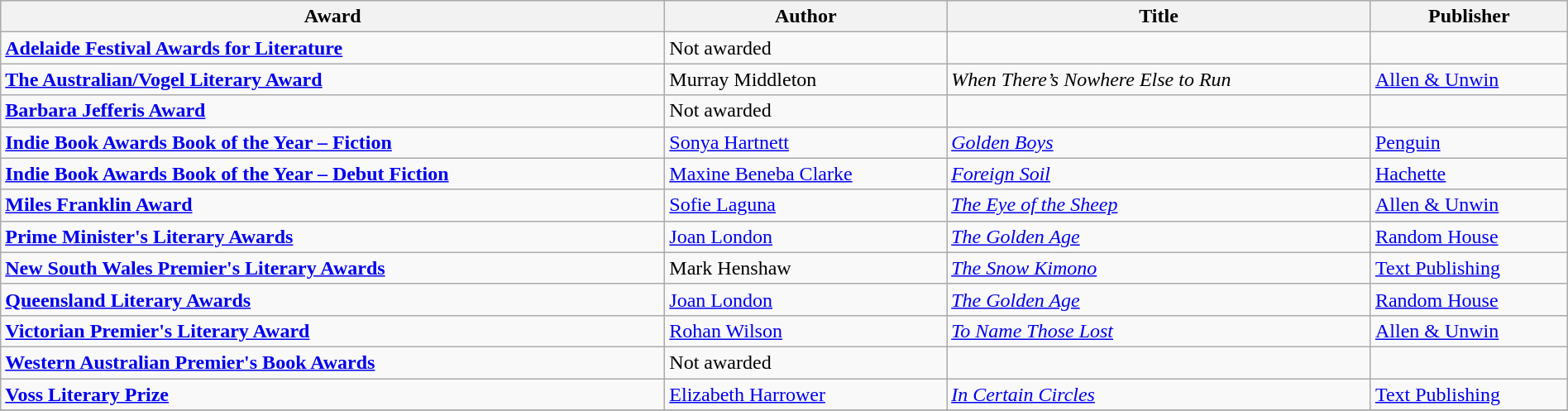<table class="wikitable" width=100%>
<tr>
<th>Award</th>
<th>Author</th>
<th>Title</th>
<th>Publisher</th>
</tr>
<tr>
<td><strong><a href='#'>Adelaide Festival Awards for Literature</a></strong></td>
<td>Not awarded</td>
<td></td>
<td></td>
</tr>
<tr>
<td><strong><a href='#'>The Australian/Vogel Literary Award</a></strong></td>
<td>Murray Middleton</td>
<td><em>When There’s Nowhere Else to Run</em></td>
<td><a href='#'>Allen & Unwin</a></td>
</tr>
<tr>
<td><strong><a href='#'>Barbara Jefferis Award</a></strong></td>
<td>Not awarded</td>
<td></td>
<td></td>
</tr>
<tr>
<td><strong><a href='#'>Indie Book Awards Book of the Year – Fiction</a></strong></td>
<td><a href='#'>Sonya Hartnett</a></td>
<td><em><a href='#'>Golden Boys</a></em></td>
<td><a href='#'>Penguin</a></td>
</tr>
<tr>
<td><strong><a href='#'>Indie Book Awards Book of the Year – Debut Fiction</a></strong></td>
<td><a href='#'>Maxine Beneba Clarke</a></td>
<td><em><a href='#'>Foreign Soil</a></em></td>
<td><a href='#'>Hachette</a></td>
</tr>
<tr>
<td><strong><a href='#'>Miles Franklin Award</a></strong></td>
<td><a href='#'>Sofie Laguna</a></td>
<td><em><a href='#'>The Eye of the Sheep</a></em></td>
<td><a href='#'>Allen & Unwin</a></td>
</tr>
<tr>
<td><strong><a href='#'>Prime Minister's Literary Awards</a></strong></td>
<td><a href='#'>Joan London</a></td>
<td><em><a href='#'>The Golden Age</a></em></td>
<td><a href='#'>Random House</a></td>
</tr>
<tr>
<td><strong><a href='#'>New South Wales Premier's Literary Awards</a></strong></td>
<td>Mark Henshaw</td>
<td><em><a href='#'>The Snow Kimono</a></em></td>
<td><a href='#'>Text Publishing</a></td>
</tr>
<tr>
<td><strong><a href='#'>Queensland Literary Awards</a></strong></td>
<td><a href='#'>Joan London</a></td>
<td><em><a href='#'>The Golden Age</a></em></td>
<td><a href='#'>Random House</a></td>
</tr>
<tr>
<td><strong><a href='#'>Victorian Premier's Literary Award</a></strong></td>
<td><a href='#'>Rohan Wilson</a></td>
<td><em><a href='#'>To Name Those Lost</a></em></td>
<td><a href='#'>Allen & Unwin</a></td>
</tr>
<tr>
<td><strong><a href='#'>Western Australian Premier's Book Awards</a></strong></td>
<td>Not awarded</td>
<td></td>
<td></td>
</tr>
<tr>
<td><strong><a href='#'>Voss Literary Prize</a></strong></td>
<td><a href='#'>Elizabeth Harrower</a></td>
<td><em><a href='#'>In Certain Circles</a></em></td>
<td><a href='#'>Text Publishing</a></td>
</tr>
<tr>
</tr>
</table>
